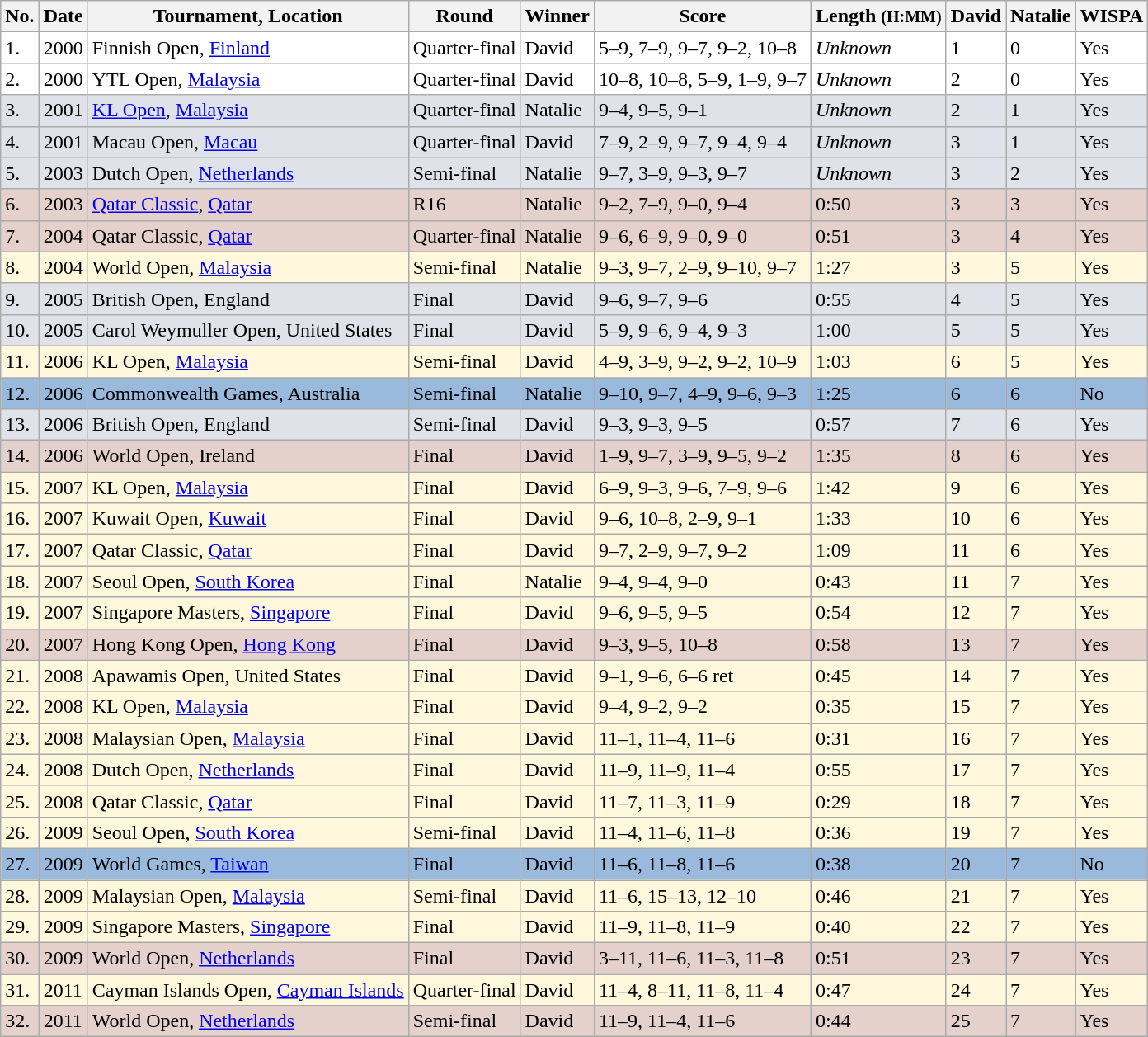<table class="sortable wikitable">
<tr>
<th>No.</th>
<th>Date</th>
<th>Tournament, Location</th>
<th>Round</th>
<th>Winner</th>
<th>Score</th>
<th>Length <small>(H:MM)</small></th>
<th>David</th>
<th>Natalie</th>
<th>WISPA</th>
</tr>
<tr bgcolor="White">
<td>1.</td>
<td>2000</td>
<td>Finnish Open, <a href='#'>Finland</a></td>
<td>Quarter-final</td>
<td>David</td>
<td>5–9, 7–9, 9–7, 9–2, 10–8</td>
<td><em>Unknown</em></td>
<td>1</td>
<td>0</td>
<td>Yes</td>
</tr>
<tr bgcolor="White">
<td>2.</td>
<td>2000</td>
<td>YTL Open, <a href='#'>Malaysia</a></td>
<td>Quarter-final</td>
<td>David</td>
<td>10–8, 10–8, 5–9, 1–9, 9–7</td>
<td><em>Unknown</em></td>
<td>2</td>
<td>0</td>
<td>Yes</td>
</tr>
<tr bgcolor="#dfe2e9">
<td>3.</td>
<td>2001</td>
<td><a href='#'>KL Open</a>, <a href='#'>Malaysia</a></td>
<td>Quarter-final</td>
<td>Natalie</td>
<td>9–4, 9–5, 9–1</td>
<td><em>Unknown</em></td>
<td>2</td>
<td>1</td>
<td>Yes</td>
</tr>
<tr bgcolor="#dfe2e9">
<td>4.</td>
<td>2001</td>
<td>Macau Open, <a href='#'>Macau</a></td>
<td>Quarter-final</td>
<td>David</td>
<td>7–9, 2–9, 9–7, 9–4, 9–4</td>
<td><em>Unknown</em></td>
<td>3</td>
<td>1</td>
<td>Yes</td>
</tr>
<tr bgcolor="#dfe2e9">
<td>5.</td>
<td>2003</td>
<td>Dutch Open, <a href='#'>Netherlands</a></td>
<td>Semi-final</td>
<td>Natalie</td>
<td>9–7, 3–9, 9–3, 9–7</td>
<td><em>Unknown</em></td>
<td>3</td>
<td>2</td>
<td>Yes</td>
</tr>
<tr bgcolor="#e5d1cb">
<td>6.</td>
<td>2003</td>
<td><a href='#'>Qatar Classic</a>, <a href='#'>Qatar</a></td>
<td>R16</td>
<td>Natalie</td>
<td>9–2, 7–9, 9–0, 9–4</td>
<td>0:50</td>
<td>3</td>
<td>3</td>
<td>Yes</td>
</tr>
<tr bgcolor="#e5d1cb">
<td>7.</td>
<td>2004</td>
<td>Qatar Classic, <a href='#'>Qatar</a></td>
<td>Quarter-final</td>
<td>Natalie</td>
<td>9–6, 6–9, 9–0, 9–0</td>
<td>0:51</td>
<td>3</td>
<td>4</td>
<td>Yes</td>
</tr>
<tr bgcolor="Cornsilk">
<td>8.</td>
<td>2004</td>
<td>World Open, <a href='#'>Malaysia</a></td>
<td>Semi-final</td>
<td>Natalie</td>
<td>9–3, 9–7, 2–9, 9–10, 9–7</td>
<td>1:27</td>
<td>3</td>
<td>5</td>
<td>Yes</td>
</tr>
<tr bgcolor="#dfe2e9">
<td>9.</td>
<td>2005</td>
<td>British Open, England</td>
<td>Final</td>
<td>David</td>
<td>9–6, 9–7, 9–6</td>
<td>0:55</td>
<td>4</td>
<td>5</td>
<td>Yes</td>
</tr>
<tr bgcolor="#dfe2e9">
<td>10.</td>
<td>2005</td>
<td>Carol Weymuller Open, United States</td>
<td>Final</td>
<td>David</td>
<td>5–9, 9–6, 9–4, 9–3</td>
<td>1:00</td>
<td>5</td>
<td>5</td>
<td>Yes</td>
</tr>
<tr bgcolor="Cornsilk">
<td>11.</td>
<td>2006</td>
<td>KL Open, <a href='#'>Malaysia</a></td>
<td>Semi-final</td>
<td>David</td>
<td>4–9, 3–9, 9–2, 9–2, 10–9</td>
<td>1:03</td>
<td>6</td>
<td>5</td>
<td>Yes</td>
</tr>
<tr bgcolor="#99BADD">
<td>12.</td>
<td>2006</td>
<td>Commonwealth Games, Australia</td>
<td>Semi-final</td>
<td>Natalie</td>
<td>9–10, 9–7, 4–9, 9–6, 9–3</td>
<td>1:25</td>
<td>6</td>
<td>6</td>
<td>No</td>
</tr>
<tr bgcolor="#dfe2e9">
<td>13.</td>
<td>2006</td>
<td>British Open, England</td>
<td>Semi-final</td>
<td>David</td>
<td>9–3, 9–3, 9–5</td>
<td>0:57</td>
<td>7</td>
<td>6</td>
<td>Yes</td>
</tr>
<tr bgcolor="#e5d1cb">
<td>14.</td>
<td>2006</td>
<td>World Open, Ireland</td>
<td>Final</td>
<td>David</td>
<td>1–9, 9–7, 3–9, 9–5, 9–2</td>
<td>1:35</td>
<td>8</td>
<td>6</td>
<td>Yes</td>
</tr>
<tr bgcolor="Cornsilk">
<td>15.</td>
<td>2007</td>
<td>KL Open, <a href='#'>Malaysia</a></td>
<td>Final</td>
<td>David</td>
<td>6–9, 9–3, 9–6, 7–9, 9–6</td>
<td>1:42</td>
<td>9</td>
<td>6</td>
<td>Yes</td>
</tr>
<tr bgcolor="Cornsilk">
<td>16.</td>
<td>2007</td>
<td>Kuwait Open, <a href='#'>Kuwait</a></td>
<td>Final</td>
<td>David</td>
<td>9–6, 10–8, 2–9, 9–1</td>
<td>1:33</td>
<td>10</td>
<td>6</td>
<td>Yes</td>
</tr>
<tr bgcolor="cornsilk">
<td>17.</td>
<td>2007</td>
<td>Qatar Classic, <a href='#'>Qatar</a></td>
<td>Final</td>
<td>David</td>
<td>9–7, 2–9, 9–7, 9–2</td>
<td>1:09</td>
<td>11</td>
<td>6</td>
<td>Yes</td>
</tr>
<tr bgcolor="Cornsilk">
<td>18.</td>
<td>2007</td>
<td>Seoul Open, <a href='#'>South Korea</a></td>
<td>Final</td>
<td>Natalie</td>
<td>9–4, 9–4, 9–0</td>
<td>0:43</td>
<td>11</td>
<td>7</td>
<td>Yes</td>
</tr>
<tr bgcolor="Cornsilk">
<td>19.</td>
<td>2007</td>
<td>Singapore Masters, <a href='#'>Singapore</a></td>
<td>Final</td>
<td>David</td>
<td>9–6, 9–5, 9–5</td>
<td>0:54</td>
<td>12</td>
<td>7</td>
<td>Yes</td>
</tr>
<tr bgcolor="#e5d1cb">
<td>20.</td>
<td>2007</td>
<td>Hong Kong Open, <a href='#'>Hong Kong</a></td>
<td>Final</td>
<td>David</td>
<td>9–3, 9–5, 10–8</td>
<td>0:58</td>
<td>13</td>
<td>7</td>
<td>Yes</td>
</tr>
<tr bgcolor="Cornsilk">
<td>21.</td>
<td>2008</td>
<td>Apawamis Open, United States</td>
<td>Final</td>
<td>David</td>
<td>9–1, 9–6, 6–6 ret</td>
<td>0:45</td>
<td>14</td>
<td>7</td>
<td>Yes</td>
</tr>
<tr bgcolor="Cornsilk">
<td>22.</td>
<td>2008</td>
<td>KL Open, <a href='#'>Malaysia</a></td>
<td>Final</td>
<td>David</td>
<td>9–4, 9–2, 9–2</td>
<td>0:35</td>
<td>15</td>
<td>7</td>
<td>Yes</td>
</tr>
<tr bgcolor="Cornsilk">
<td>23.</td>
<td>2008</td>
<td>Malaysian Open, <a href='#'>Malaysia</a></td>
<td>Final</td>
<td>David</td>
<td>11–1, 11–4, 11–6</td>
<td>0:31</td>
<td>16</td>
<td>7</td>
<td>Yes</td>
</tr>
<tr bgcolor="Cornsilk">
<td>24.</td>
<td>2008</td>
<td>Dutch Open, <a href='#'>Netherlands</a></td>
<td>Final</td>
<td>David</td>
<td>11–9, 11–9, 11–4</td>
<td>0:55</td>
<td>17</td>
<td>7</td>
<td>Yes</td>
</tr>
<tr bgcolor="Cornsilk">
<td>25.</td>
<td>2008</td>
<td>Qatar Classic, <a href='#'>Qatar</a></td>
<td>Final</td>
<td>David</td>
<td>11–7, 11–3, 11–9</td>
<td>0:29</td>
<td>18</td>
<td>7</td>
<td>Yes</td>
</tr>
<tr bgcolor="Cornsilk">
<td>26.</td>
<td>2009</td>
<td>Seoul Open, <a href='#'>South Korea</a></td>
<td>Semi-final</td>
<td>David</td>
<td>11–4, 11–6, 11–8</td>
<td>0:36</td>
<td>19</td>
<td>7</td>
<td>Yes</td>
</tr>
<tr bgcolor="#99BADD">
<td>27.</td>
<td>2009</td>
<td>World Games, <a href='#'>Taiwan</a></td>
<td>Final</td>
<td>David</td>
<td>11–6, 11–8, 11–6</td>
<td>0:38</td>
<td>20</td>
<td>7</td>
<td>No</td>
</tr>
<tr bgcolor="Cornsilk">
<td>28.</td>
<td>2009</td>
<td>Malaysian Open, <a href='#'>Malaysia</a></td>
<td>Semi-final</td>
<td>David</td>
<td>11–6, 15–13, 12–10</td>
<td>0:46</td>
<td>21</td>
<td>7</td>
<td>Yes</td>
</tr>
<tr bgcolor="Cornsilk">
<td>29.</td>
<td>2009</td>
<td>Singapore Masters, <a href='#'>Singapore</a></td>
<td>Final</td>
<td>David</td>
<td>11–9, 11–8, 11–9</td>
<td>0:40</td>
<td>22</td>
<td>7</td>
<td>Yes</td>
</tr>
<tr bgcolor="#e5d1cb">
<td>30.</td>
<td>2009</td>
<td>World Open, <a href='#'>Netherlands</a></td>
<td>Final</td>
<td>David</td>
<td>3–11, 11–6, 11–3, 11–8</td>
<td>0:51</td>
<td>23</td>
<td>7</td>
<td>Yes</td>
</tr>
<tr bgcolor="Cornsilk">
<td>31.</td>
<td>2011</td>
<td>Cayman Islands Open, <a href='#'>Cayman Islands</a></td>
<td>Quarter-final</td>
<td>David</td>
<td>11–4, 8–11, 11–8, 11–4</td>
<td>0:47</td>
<td>24</td>
<td>7</td>
<td>Yes</td>
</tr>
<tr bgcolor="#e5d1cb">
<td>32.</td>
<td>2011</td>
<td>World Open, <a href='#'>Netherlands</a></td>
<td>Semi-final</td>
<td>David</td>
<td>11–9, 11–4, 11–6</td>
<td>0:44</td>
<td>25</td>
<td>7</td>
<td>Yes</td>
</tr>
</table>
